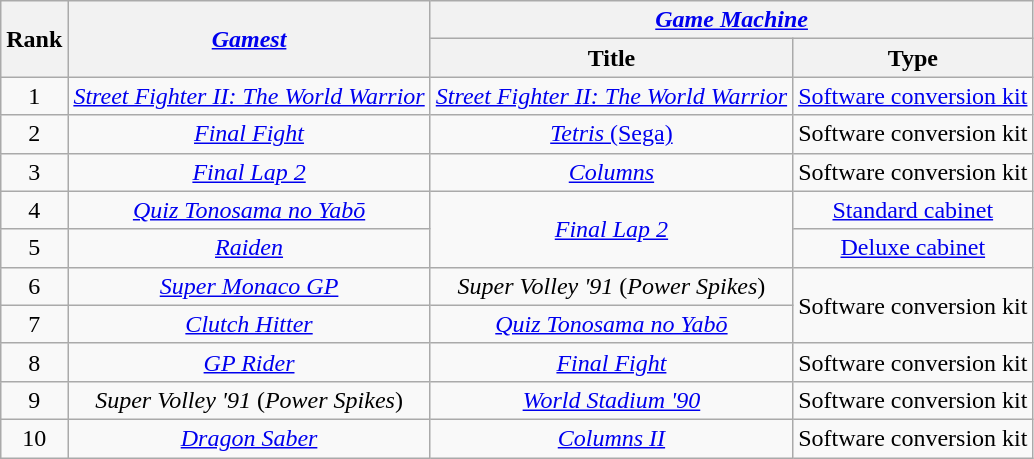<table class="wikitable" style="text-align:center">
<tr>
<th rowspan="2">Rank</th>
<th rowspan="2"><em><a href='#'>Gamest</a></em></th>
<th colspan="2"><em><a href='#'>Game Machine</a></em></th>
</tr>
<tr>
<th>Title</th>
<th>Type</th>
</tr>
<tr>
<td>1</td>
<td><em><a href='#'>Street Fighter II: The World Warrior</a></em></td>
<td><em><a href='#'>Street Fighter II: The World Warrior</a></em></td>
<td><a href='#'>Software conversion kit</a></td>
</tr>
<tr>
<td>2</td>
<td><em><a href='#'>Final Fight</a></em></td>
<td><a href='#'><em>Tetris</em> (Sega)</a></td>
<td>Software conversion kit</td>
</tr>
<tr>
<td>3</td>
<td><em><a href='#'>Final Lap 2</a></em></td>
<td><em><a href='#'>Columns</a></em></td>
<td>Software conversion kit</td>
</tr>
<tr>
<td>4</td>
<td><em><a href='#'>Quiz Tonosama no Yabō</a></em></td>
<td rowspan="2"><em><a href='#'>Final Lap 2</a></em></td>
<td><a href='#'>Standard cabinet</a></td>
</tr>
<tr>
<td>5</td>
<td><em><a href='#'>Raiden</a></em></td>
<td><a href='#'>Deluxe cabinet</a></td>
</tr>
<tr>
<td>6</td>
<td><em><a href='#'>Super Monaco GP</a></em></td>
<td><em>Super Volley '91</em> (<em>Power Spikes</em>)</td>
<td rowspan="2">Software conversion kit</td>
</tr>
<tr>
<td>7</td>
<td><em><a href='#'>Clutch Hitter</a></em></td>
<td><em><a href='#'>Quiz Tonosama no Yabō</a></em></td>
</tr>
<tr>
<td>8</td>
<td><em><a href='#'>GP Rider</a></em></td>
<td><em><a href='#'>Final Fight</a></em></td>
<td>Software conversion kit</td>
</tr>
<tr>
<td>9</td>
<td><em>Super Volley '91</em> (<em>Power Spikes</em>)</td>
<td><em><a href='#'>World Stadium '90</a></em></td>
<td>Software conversion kit</td>
</tr>
<tr>
<td>10</td>
<td><em><a href='#'>Dragon Saber</a></em></td>
<td><em><a href='#'>Columns II</a></em></td>
<td>Software conversion kit</td>
</tr>
</table>
